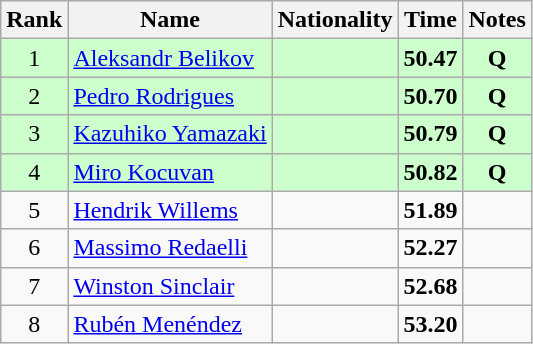<table class="wikitable sortable" style="text-align:center">
<tr>
<th>Rank</th>
<th>Name</th>
<th>Nationality</th>
<th>Time</th>
<th>Notes</th>
</tr>
<tr bgcolor=ccffcc>
<td>1</td>
<td align=left><a href='#'>Aleksandr Belikov</a></td>
<td align=left></td>
<td><strong>50.47</strong></td>
<td><strong>Q</strong></td>
</tr>
<tr bgcolor=ccffcc>
<td>2</td>
<td align=left><a href='#'>Pedro Rodrigues</a></td>
<td align=left></td>
<td><strong>50.70</strong></td>
<td><strong>Q</strong></td>
</tr>
<tr bgcolor=ccffcc>
<td>3</td>
<td align=left><a href='#'>Kazuhiko Yamazaki</a></td>
<td align=left></td>
<td><strong>50.79</strong></td>
<td><strong>Q</strong></td>
</tr>
<tr bgcolor=ccffcc>
<td>4</td>
<td align=left><a href='#'>Miro Kocuvan</a></td>
<td align=left></td>
<td><strong>50.82</strong></td>
<td><strong>Q</strong></td>
</tr>
<tr>
<td>5</td>
<td align=left><a href='#'>Hendrik Willems</a></td>
<td align=left></td>
<td><strong>51.89</strong></td>
<td></td>
</tr>
<tr>
<td>6</td>
<td align=left><a href='#'>Massimo Redaelli</a></td>
<td align=left></td>
<td><strong>52.27</strong></td>
<td></td>
</tr>
<tr>
<td>7</td>
<td align=left><a href='#'>Winston Sinclair</a></td>
<td align=left></td>
<td><strong>52.68</strong></td>
<td></td>
</tr>
<tr>
<td>8</td>
<td align=left><a href='#'>Rubén Menéndez</a></td>
<td align=left></td>
<td><strong>53.20</strong></td>
<td></td>
</tr>
</table>
